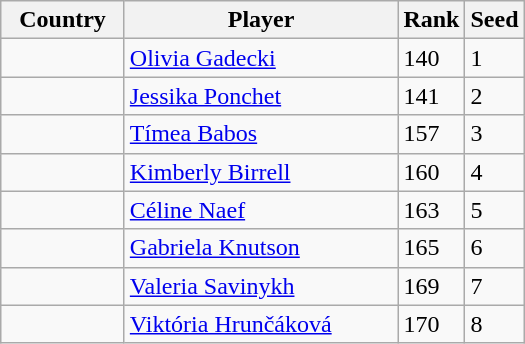<table class="wikitable">
<tr>
<th width="75">Country</th>
<th width="175">Player</th>
<th>Rank</th>
<th>Seed</th>
</tr>
<tr>
<td></td>
<td><a href='#'>Olivia Gadecki</a></td>
<td>140</td>
<td>1</td>
</tr>
<tr>
<td></td>
<td><a href='#'>Jessika Ponchet</a></td>
<td>141</td>
<td>2</td>
</tr>
<tr>
<td></td>
<td><a href='#'>Tímea Babos</a></td>
<td>157</td>
<td>3</td>
</tr>
<tr>
<td></td>
<td><a href='#'>Kimberly Birrell</a></td>
<td>160</td>
<td>4</td>
</tr>
<tr>
<td></td>
<td><a href='#'>Céline Naef</a></td>
<td>163</td>
<td>5</td>
</tr>
<tr>
<td></td>
<td><a href='#'>Gabriela Knutson</a></td>
<td>165</td>
<td>6</td>
</tr>
<tr>
<td></td>
<td><a href='#'>Valeria Savinykh</a></td>
<td>169</td>
<td>7</td>
</tr>
<tr>
<td></td>
<td><a href='#'>Viktória Hrunčáková</a></td>
<td>170</td>
<td>8</td>
</tr>
</table>
